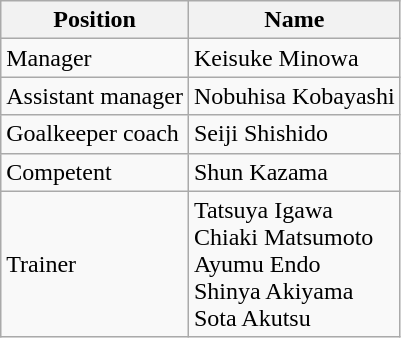<table class="wikitable">
<tr>
<th>Position</th>
<th>Name</th>
</tr>
<tr>
<td>Manager</td>
<td> Keisuke Minowa</td>
</tr>
<tr>
<td>Assistant manager</td>
<td> Nobuhisa Kobayashi</td>
</tr>
<tr>
<td>Goalkeeper coach</td>
<td> Seiji Shishido</td>
</tr>
<tr>
<td>Competent</td>
<td> Shun Kazama</td>
</tr>
<tr>
<td rowspan=5>Trainer</td>
<td> Tatsuya Igawa <br>  Chiaki Matsumoto <br>  Ayumu Endo <br>  Shinya Akiyama <br>  Sota Akutsu</td>
</tr>
</table>
